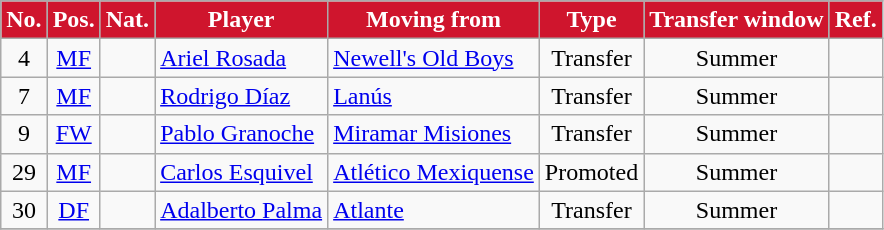<table class="wikitable sortable" style="text-align:center;">
<tr>
<th style=background-color:#CF152D;color:#FFFFFF>No.</th>
<th style=background-color:#CF152D;color:#FFFFFF>Pos.</th>
<th style=background-color:#CF152D;color:#FFFFFF>Nat.</th>
<th style=background-color:#CF152D;color:#FFFFFF>Player</th>
<th style=background-color:#CF152D;color:#FFFFFF>Moving from</th>
<th style=background-color:#CF152D;color:#FFFFFF>Type</th>
<th style=background-color:#CF152D;color:#FFFFFF>Transfer window</th>
<th style=background-color:#CF152D;color:#FFFFFF>Ref.</th>
</tr>
<tr>
<td>4</td>
<td><a href='#'>MF</a></td>
<td></td>
<td align=left><a href='#'>Ariel Rosada</a></td>
<td align=left> <a href='#'>Newell's Old Boys</a></td>
<td>Transfer</td>
<td>Summer</td>
<td></td>
</tr>
<tr>
<td>7</td>
<td><a href='#'>MF</a></td>
<td></td>
<td align=left><a href='#'>Rodrigo Díaz</a></td>
<td align=left> <a href='#'>Lanús</a></td>
<td>Transfer</td>
<td>Summer</td>
<td></td>
</tr>
<tr>
<td>9</td>
<td><a href='#'>FW</a></td>
<td></td>
<td align=left><a href='#'>Pablo Granoche</a></td>
<td align=left> <a href='#'>Miramar Misiones</a></td>
<td>Transfer</td>
<td>Summer</td>
<td></td>
</tr>
<tr>
<td>29</td>
<td><a href='#'>MF</a></td>
<td></td>
<td align=left><a href='#'>Carlos Esquivel</a></td>
<td align=left><a href='#'>Atlético Mexiquense</a></td>
<td>Promoted</td>
<td>Summer</td>
<td></td>
</tr>
<tr>
<td>30</td>
<td><a href='#'>DF</a></td>
<td></td>
<td align=left><a href='#'>Adalberto Palma</a></td>
<td align=left><a href='#'>Atlante</a></td>
<td>Transfer</td>
<td>Summer</td>
<td></td>
</tr>
<tr>
</tr>
</table>
